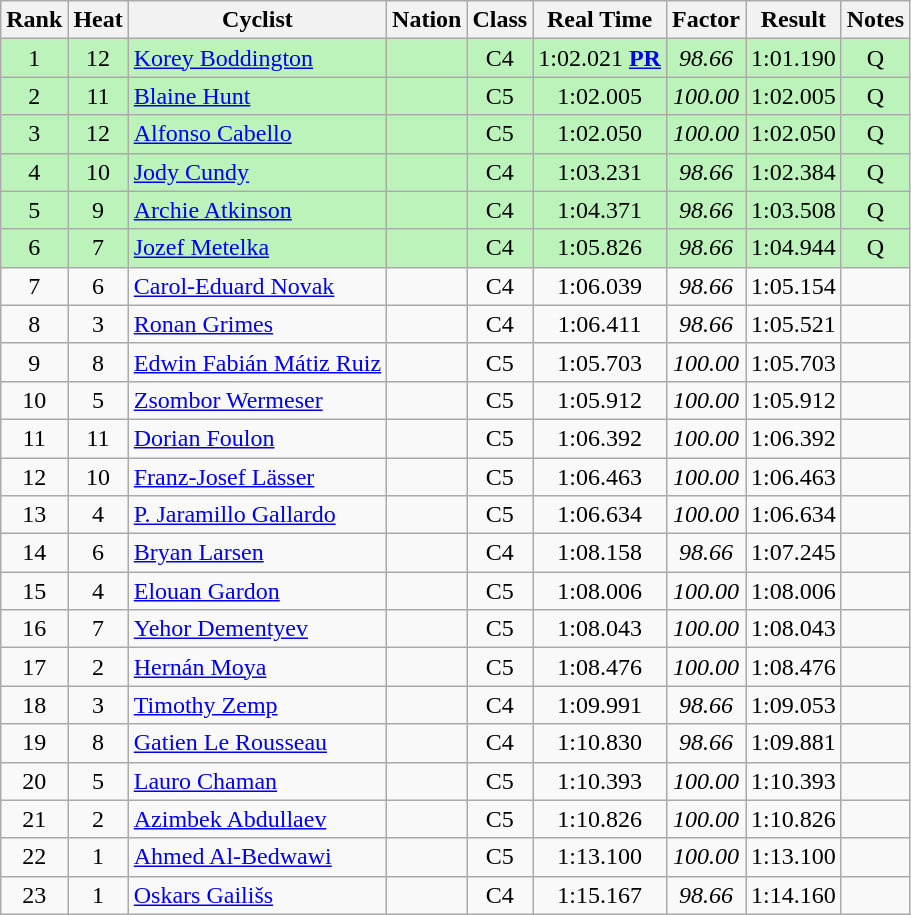<table class="wikitable sortable" style="text-align:center;">
<tr>
<th>Rank</th>
<th>Heat</th>
<th>Cyclist</th>
<th>Nation</th>
<th>Class</th>
<th>Real Time</th>
<th>Factor</th>
<th>Result</th>
<th>Notes</th>
</tr>
<tr bgcolor=bbf3bb>
<td>1</td>
<td>12</td>
<td align=left><a href='#'>Korey Boddington</a></td>
<td align=left></td>
<td>C4</td>
<td>1:02.021 <strong><a href='#'>PR</a></strong></td>
<td><em>98.66</em></td>
<td>1:01.190</td>
<td>Q</td>
</tr>
<tr bgcolor=bbf3bb>
<td>2</td>
<td>11</td>
<td align=left><a href='#'>Blaine Hunt</a></td>
<td align=left></td>
<td>C5</td>
<td>1:02.005</td>
<td><em>100.00</em></td>
<td>1:02.005</td>
<td>Q</td>
</tr>
<tr bgcolor=bbf3bb>
<td>3</td>
<td>12</td>
<td align=left><a href='#'>Alfonso Cabello</a></td>
<td align=left></td>
<td>C5</td>
<td>1:02.050</td>
<td><em>100.00</em></td>
<td>1:02.050</td>
<td>Q</td>
</tr>
<tr bgcolor=bbf3bb>
<td>4</td>
<td>10</td>
<td align=left><a href='#'>Jody Cundy</a></td>
<td align=left></td>
<td>C4</td>
<td>1:03.231</td>
<td><em>98.66</em></td>
<td>1:02.384</td>
<td>Q</td>
</tr>
<tr bgcolor=bbf3bb>
<td>5</td>
<td>9</td>
<td align=left><a href='#'>Archie Atkinson</a></td>
<td align=left></td>
<td>C4</td>
<td>1:04.371</td>
<td><em>98.66</em></td>
<td>1:03.508</td>
<td>Q</td>
</tr>
<tr bgcolor=bbf3bb>
<td>6</td>
<td>7</td>
<td align=left><a href='#'>Jozef Metelka</a></td>
<td align=left></td>
<td>C4</td>
<td>1:05.826</td>
<td><em>98.66</em></td>
<td>1:04.944</td>
<td>Q</td>
</tr>
<tr>
<td>7</td>
<td>6</td>
<td align=left><a href='#'>Carol-Eduard Novak</a></td>
<td align=left></td>
<td>C4</td>
<td>1:06.039</td>
<td><em>98.66</em></td>
<td>1:05.154</td>
<td></td>
</tr>
<tr>
<td>8</td>
<td>3</td>
<td align=left><a href='#'>Ronan Grimes</a></td>
<td align=left></td>
<td>C4</td>
<td>1:06.411</td>
<td><em>98.66</em></td>
<td>1:05.521</td>
<td></td>
</tr>
<tr>
<td>9</td>
<td>8</td>
<td align=left><a href='#'>Edwin Fabián Mátiz Ruiz</a></td>
<td align=left></td>
<td>C5</td>
<td>1:05.703</td>
<td><em>100.00</em></td>
<td>1:05.703</td>
<td></td>
</tr>
<tr>
<td>10</td>
<td>5</td>
<td align=left><a href='#'>Zsombor Wermeser</a></td>
<td align=left></td>
<td>C5</td>
<td>1:05.912</td>
<td><em>100.00</em></td>
<td>1:05.912</td>
<td></td>
</tr>
<tr>
<td>11</td>
<td>11</td>
<td align=left><a href='#'>Dorian Foulon</a></td>
<td align=left></td>
<td>C5</td>
<td>1:06.392</td>
<td><em>100.00</em></td>
<td>1:06.392</td>
<td></td>
</tr>
<tr>
<td>12</td>
<td>10</td>
<td align=left><a href='#'>Franz-Josef Lässer</a></td>
<td align=left></td>
<td>C5</td>
<td>1:06.463</td>
<td><em>100.00</em></td>
<td>1:06.463</td>
<td></td>
</tr>
<tr>
<td>13</td>
<td>4</td>
<td align=left><a href='#'>P. Jaramillo Gallardo</a></td>
<td align=left></td>
<td>C5</td>
<td>1:06.634</td>
<td><em>100.00</em></td>
<td>1:06.634</td>
<td></td>
</tr>
<tr>
<td>14</td>
<td>6</td>
<td align=left><a href='#'>Bryan Larsen</a></td>
<td align=left></td>
<td>C4</td>
<td>1:08.158</td>
<td><em>98.66</em></td>
<td>1:07.245</td>
<td></td>
</tr>
<tr>
<td>15</td>
<td>4</td>
<td align=left><a href='#'>Elouan Gardon</a></td>
<td align=left></td>
<td>C5</td>
<td>1:08.006</td>
<td><em>100.00</em></td>
<td>1:08.006</td>
<td></td>
</tr>
<tr>
<td>16</td>
<td>7</td>
<td align=left><a href='#'>Yehor Dementyev</a></td>
<td align=left></td>
<td>C5</td>
<td>1:08.043</td>
<td><em>100.00</em></td>
<td>1:08.043</td>
<td></td>
</tr>
<tr>
<td>17</td>
<td>2</td>
<td align=left><a href='#'>Hernán Moya</a></td>
<td align=left></td>
<td>C5</td>
<td>1:08.476</td>
<td><em>100.00</em></td>
<td>1:08.476</td>
<td></td>
</tr>
<tr>
<td>18</td>
<td>3</td>
<td align=left><a href='#'>Timothy Zemp</a></td>
<td align=left></td>
<td>C4</td>
<td>1:09.991</td>
<td><em>98.66</em></td>
<td>1:09.053</td>
<td></td>
</tr>
<tr>
<td>19</td>
<td>8</td>
<td align=left><a href='#'>Gatien Le Rousseau</a></td>
<td align=left></td>
<td>C4</td>
<td>1:10.830</td>
<td><em>98.66</em></td>
<td>1:09.881</td>
<td></td>
</tr>
<tr>
<td>20</td>
<td>5</td>
<td align=left><a href='#'>Lauro Chaman</a></td>
<td align=left></td>
<td>C5</td>
<td>1:10.393</td>
<td><em>100.00</em></td>
<td>1:10.393</td>
<td></td>
</tr>
<tr>
<td>21</td>
<td>2</td>
<td align=left><a href='#'>Azimbek Abdullaev</a></td>
<td align=left></td>
<td>C5</td>
<td>1:10.826</td>
<td><em>100.00</em></td>
<td>1:10.826</td>
<td></td>
</tr>
<tr>
<td>22</td>
<td>1</td>
<td align=left><a href='#'>Ahmed Al-Bedwawi</a></td>
<td align=left></td>
<td>C5</td>
<td>1:13.100</td>
<td><em>100.00</em></td>
<td>1:13.100</td>
<td></td>
</tr>
<tr>
<td>23</td>
<td>1</td>
<td align=left><a href='#'>Oskars Gailišs</a></td>
<td align=left></td>
<td>C4</td>
<td>1:15.167</td>
<td><em>98.66</em></td>
<td>1:14.160</td>
<td></td>
</tr>
</table>
